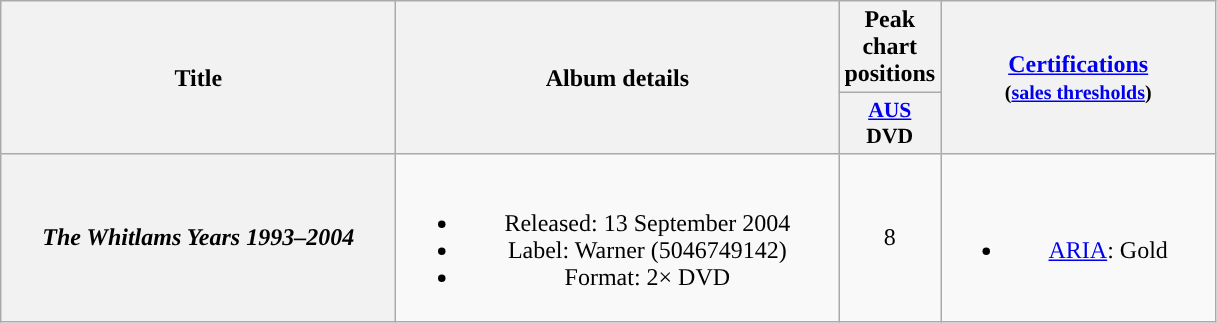<table class="wikitable plainrowheaders" style="text-align:center;">
<tr>
<th scope="col" rowspan="2" style="width:16em;">Title</th>
<th scope="col" rowspan="2" style="width:18em;">Album details</th>
<th scope="col" colspan="1">Peak chart positions</th>
<th scope="col" rowspan="2" style="width:11em;"><a href='#'>Certifications</a><br><small>(<a href='#'>sales thresholds</a>)</small></th>
</tr>
<tr>
<th scope="col" style="width:3em;font-size:90%;"><a href='#'>AUS</a><br>DVD</th>
</tr>
<tr>
<th scope="row"><em>The Whitlams Years 1993–2004</em></th>
<td><br><ul><li>Released: 13 September 2004</li><li>Label: Warner (5046749142)</li><li>Format: 2× DVD</li></ul></td>
<td>8</td>
<td><br><ul><li><a href='#'>ARIA</a>: Gold</li></ul></td>
</tr>
</table>
